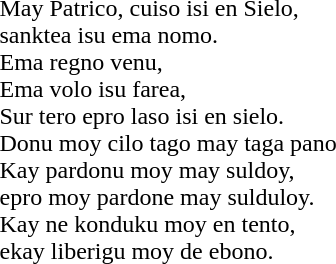<table>
<tr>
<td><br>May Patrico, cuiso isi en Sielo,<br>
sanktea isu ema nomo.<br>
Ema regno venu,<br>
Ema volo isu farea,<br>
Sur tero epro laso isi en sielo.<br>
Donu moy cilo tago may taga pano<br>
Kay pardonu moy may suldoy,<br>
epro moy pardone may sulduloy.<br>
Kay ne konduku moy en tento,<br>
ekay liberigu moy de ebono.</td>
</tr>
</table>
